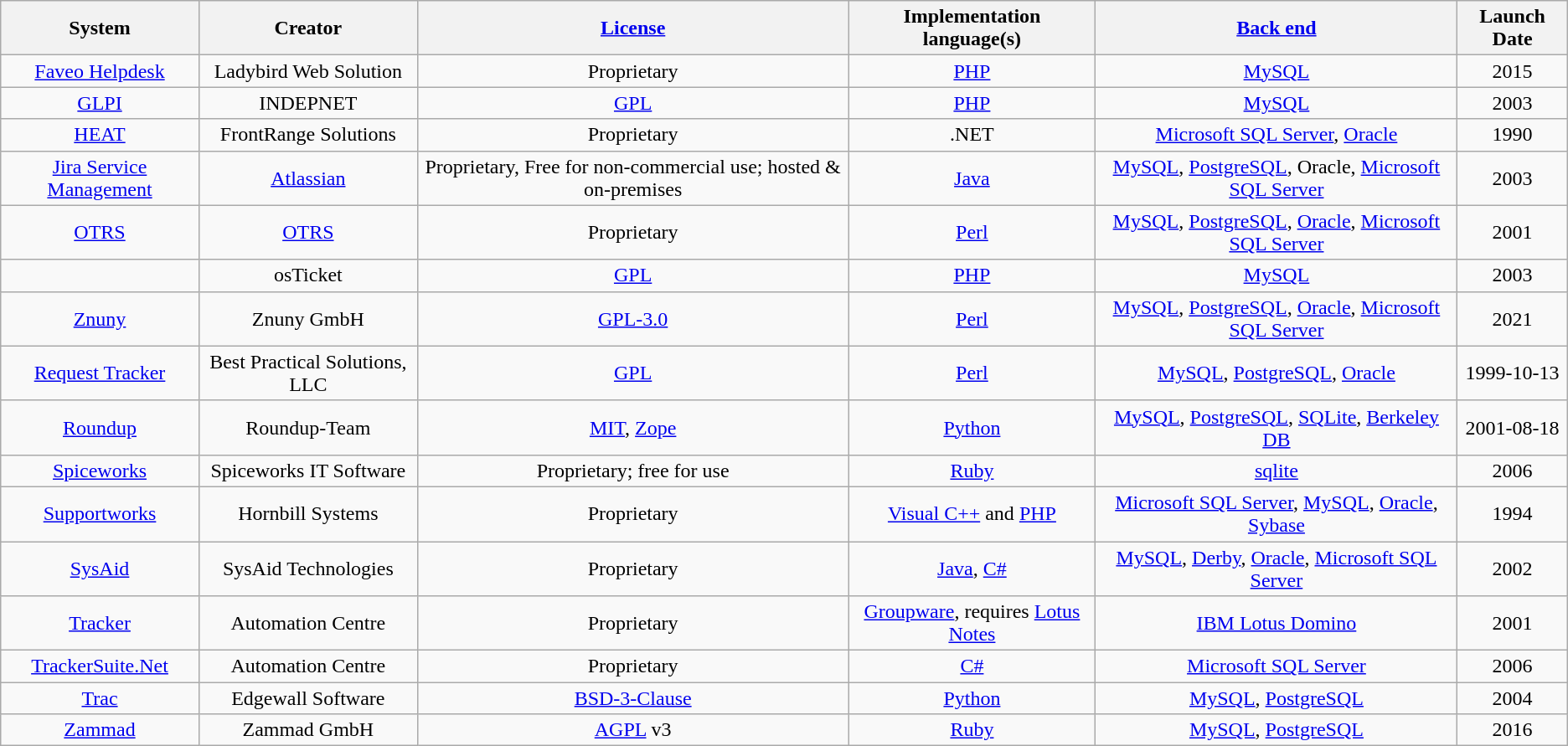<table class="sortable wikitable" style="width: auto; text-align: center">
<tr>
<th>System</th>
<th>Creator</th>
<th><a href='#'>License</a></th>
<th>Implementation language(s)</th>
<th><a href='#'>Back end</a></th>
<th>Launch Date</th>
</tr>
<tr>
<td><a href='#'>Faveo Helpdesk</a></td>
<td>Ladybird Web Solution</td>
<td>Proprietary</td>
<td><a href='#'>PHP</a></td>
<td><a href='#'>MySQL</a></td>
<td>2015</td>
</tr>
<tr>
<td><a href='#'>GLPI</a></td>
<td>INDEPNET</td>
<td><a href='#'>GPL</a></td>
<td><a href='#'>PHP</a></td>
<td><a href='#'>MySQL</a></td>
<td>2003</td>
</tr>
<tr>
<td><a href='#'>HEAT</a></td>
<td>FrontRange Solutions</td>
<td>Proprietary</td>
<td>.NET</td>
<td><a href='#'>Microsoft SQL Server</a>, <a href='#'>Oracle</a></td>
<td>1990</td>
</tr>
<tr>
<td><a href='#'>Jira Service Management</a></td>
<td><a href='#'>Atlassian</a></td>
<td>Proprietary, Free for non-commercial use; hosted & on-premises</td>
<td><a href='#'>Java</a></td>
<td><a href='#'>MySQL</a>, <a href='#'>PostgreSQL</a>, Oracle, <a href='#'>Microsoft SQL Server</a></td>
<td>2003</td>
</tr>
<tr>
<td><a href='#'>OTRS</a></td>
<td><a href='#'>OTRS</a></td>
<td>Proprietary</td>
<td><a href='#'>Perl</a></td>
<td><a href='#'>MySQL</a>, <a href='#'>PostgreSQL</a>, <a href='#'>Oracle</a>, <a href='#'>Microsoft SQL Server</a></td>
<td>2001</td>
</tr>
<tr>
<td></td>
<td>osTicket</td>
<td><a href='#'>GPL</a></td>
<td><a href='#'>PHP</a></td>
<td><a href='#'>MySQL</a></td>
<td>2003</td>
</tr>
<tr>
<td><a href='#'>Znuny</a></td>
<td>Znuny GmbH</td>
<td><a href='#'>GPL-3.0</a></td>
<td><a href='#'>Perl</a></td>
<td><a href='#'>MySQL</a>, <a href='#'>PostgreSQL</a>, <a href='#'>Oracle</a>, <a href='#'>Microsoft SQL Server</a></td>
<td>2021</td>
</tr>
<tr>
<td><a href='#'>Request Tracker</a></td>
<td>Best Practical Solutions, LLC</td>
<td><a href='#'>GPL</a></td>
<td><a href='#'>Perl</a></td>
<td><a href='#'>MySQL</a>, <a href='#'>PostgreSQL</a>, <a href='#'>Oracle</a></td>
<td>1999-10-13</td>
</tr>
<tr>
<td><a href='#'>Roundup</a></td>
<td>Roundup-Team</td>
<td><a href='#'>MIT</a>, <a href='#'>Zope</a></td>
<td><a href='#'>Python</a></td>
<td><a href='#'>MySQL</a>, <a href='#'>PostgreSQL</a>, <a href='#'>SQLite</a>, <a href='#'>Berkeley DB</a></td>
<td>2001-08-18</td>
</tr>
<tr>
<td><a href='#'>Spiceworks</a></td>
<td>Spiceworks IT Software</td>
<td>Proprietary; free for use</td>
<td><a href='#'>Ruby</a></td>
<td><a href='#'>sqlite</a></td>
<td>2006</td>
</tr>
<tr>
<td><a href='#'>Supportworks</a></td>
<td>Hornbill Systems</td>
<td>Proprietary</td>
<td><a href='#'>Visual C++</a> and <a href='#'>PHP</a></td>
<td><a href='#'>Microsoft SQL Server</a>, <a href='#'>MySQL</a>, <a href='#'>Oracle</a>, <a href='#'>Sybase</a></td>
<td>1994</td>
</tr>
<tr>
<td><a href='#'>SysAid</a></td>
<td>SysAid Technologies</td>
<td>Proprietary</td>
<td><a href='#'>Java</a>, <a href='#'>C#</a></td>
<td><a href='#'>MySQL</a>, <a href='#'>Derby</a>, <a href='#'>Oracle</a>, <a href='#'>Microsoft SQL Server</a></td>
<td>2002</td>
</tr>
<tr>
<td><a href='#'>Tracker</a></td>
<td>Automation Centre</td>
<td>Proprietary</td>
<td><a href='#'>Groupware</a>, requires <a href='#'>Lotus Notes</a></td>
<td><a href='#'>IBM Lotus Domino</a></td>
<td>2001</td>
</tr>
<tr>
<td><a href='#'>TrackerSuite.Net</a></td>
<td>Automation Centre</td>
<td>Proprietary</td>
<td><a href='#'>C#</a></td>
<td><a href='#'>Microsoft SQL Server</a></td>
<td>2006</td>
</tr>
<tr>
<td><a href='#'>Trac</a></td>
<td>Edgewall Software</td>
<td><a href='#'>BSD-3-Clause</a></td>
<td><a href='#'>Python</a></td>
<td><a href='#'>MySQL</a>, <a href='#'>PostgreSQL</a></td>
<td>2004</td>
</tr>
<tr>
<td><a href='#'>Zammad</a></td>
<td>Zammad GmbH</td>
<td><a href='#'>AGPL</a> v3</td>
<td><a href='#'>Ruby</a></td>
<td><a href='#'>MySQL</a>, <a href='#'>PostgreSQL</a></td>
<td>2016</td>
</tr>
</table>
